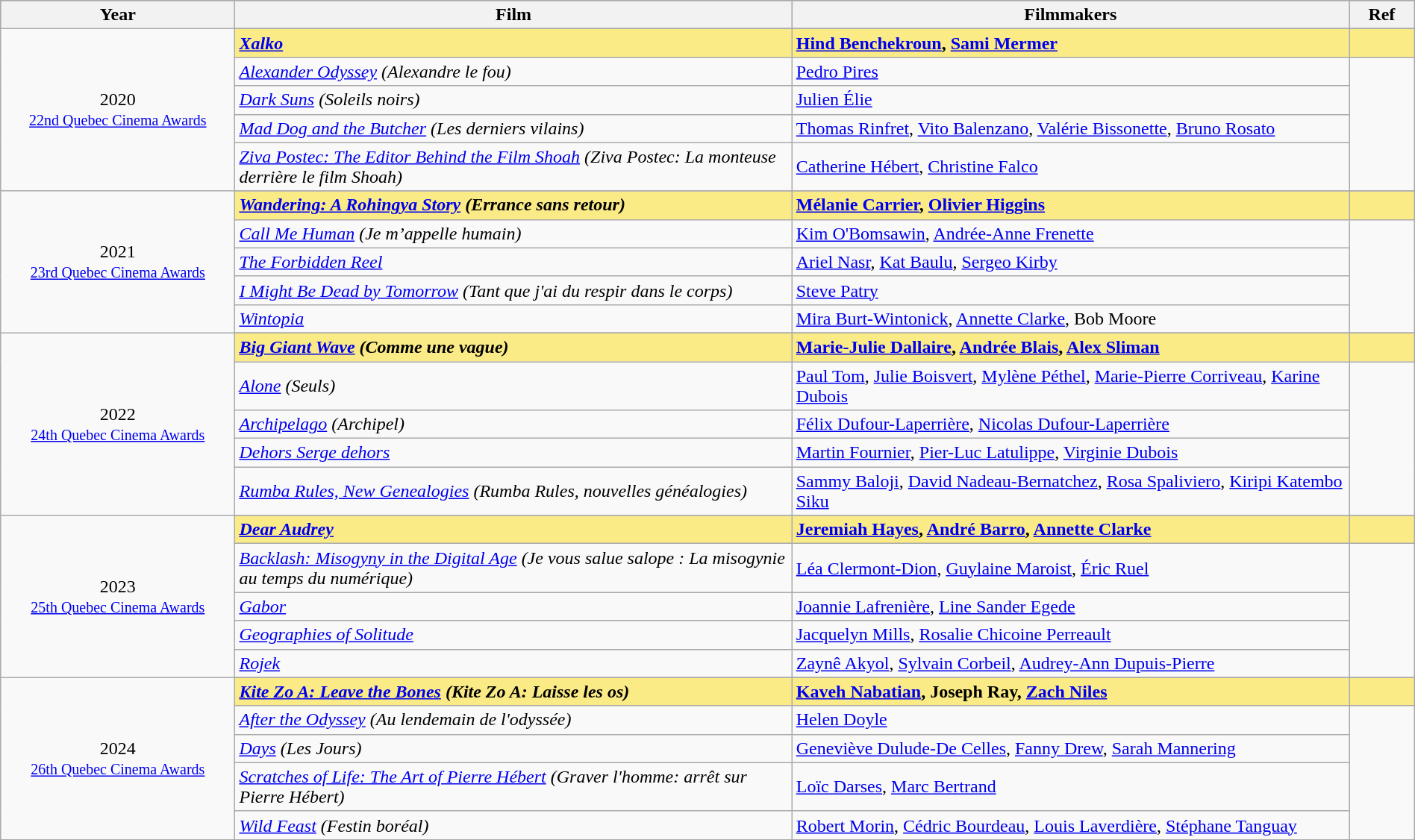<table class="wikitable" style="width:100%;">
<tr style="background:#bebebe;">
<th style="width:8%;">Year</th>
<th style="width:19%;">Film</th>
<th style="width:19%;">Filmmakers</th>
<th style="width:2%;">Ref</th>
</tr>
<tr>
<td rowspan="6" align="center">2020 <br> <small><a href='#'>22nd Quebec Cinema Awards</a></small></td>
</tr>
<tr style="background:#FAEB86">
<td><strong><em><a href='#'>Xalko</a></em></strong></td>
<td><strong><a href='#'>Hind Benchekroun</a>, <a href='#'>Sami Mermer</a></strong></td>
<td></td>
</tr>
<tr>
<td><em><a href='#'>Alexander Odyssey</a> (Alexandre le fou)</em></td>
<td><a href='#'>Pedro Pires</a></td>
<td rowspan=4></td>
</tr>
<tr>
<td><em><a href='#'>Dark Suns</a> (Soleils noirs)</em></td>
<td><a href='#'>Julien Élie</a></td>
</tr>
<tr>
<td><em><a href='#'>Mad Dog and the Butcher</a> (Les derniers vilains)</em></td>
<td><a href='#'>Thomas Rinfret</a>, <a href='#'>Vito Balenzano</a>, <a href='#'>Valérie Bissonette</a>, <a href='#'>Bruno Rosato</a></td>
</tr>
<tr>
<td><em><a href='#'>Ziva Postec: The Editor Behind the Film Shoah</a> (Ziva Postec: La monteuse derrière le film Shoah)</em></td>
<td><a href='#'>Catherine Hébert</a>, <a href='#'>Christine Falco</a></td>
</tr>
<tr>
<td rowspan="6" align="center">2021<br><small><a href='#'>23rd Quebec Cinema Awards</a></small></td>
</tr>
<tr style="background:#FAEB86">
<td><strong><em><a href='#'>Wandering: A Rohingya Story</a> (Errance sans retour)</em></strong></td>
<td><strong><a href='#'>Mélanie Carrier</a>, <a href='#'>Olivier Higgins</a></strong></td>
<td></td>
</tr>
<tr>
<td><em><a href='#'>Call Me Human</a> (Je m’appelle humain)</em></td>
<td><a href='#'>Kim O'Bomsawin</a>, <a href='#'>Andrée-Anne Frenette</a></td>
<td rowspan=4></td>
</tr>
<tr>
<td><em><a href='#'>The Forbidden Reel</a></em></td>
<td><a href='#'>Ariel Nasr</a>, <a href='#'>Kat Baulu</a>, <a href='#'>Sergeo Kirby</a></td>
</tr>
<tr>
<td><em><a href='#'>I Might Be Dead by Tomorrow</a> (Tant que j'ai du respir dans le corps)</em></td>
<td><a href='#'>Steve Patry</a></td>
</tr>
<tr>
<td><em><a href='#'>Wintopia</a></em></td>
<td><a href='#'>Mira Burt-Wintonick</a>, <a href='#'>Annette Clarke</a>, Bob Moore</td>
</tr>
<tr>
<td rowspan="6" align="center">2022<br><small><a href='#'>24th Quebec Cinema Awards</a></small></td>
</tr>
<tr style="background:#FAEB86">
<td><strong><em><a href='#'>Big Giant Wave</a> (Comme une vague)</em></strong></td>
<td><strong><a href='#'>Marie-Julie Dallaire</a>, <a href='#'>Andrée Blais</a>, <a href='#'>Alex Sliman</a></strong></td>
<td></td>
</tr>
<tr>
<td><em><a href='#'>Alone</a> (Seuls)</em></td>
<td><a href='#'>Paul Tom</a>, <a href='#'>Julie Boisvert</a>, <a href='#'>Mylène Péthel</a>, <a href='#'>Marie-Pierre Corriveau</a>, <a href='#'>Karine Dubois</a></td>
<td rowspan=4></td>
</tr>
<tr>
<td><em><a href='#'>Archipelago</a> (Archipel)</em></td>
<td><a href='#'>Félix Dufour-Laperrière</a>, <a href='#'>Nicolas Dufour-Laperrière</a></td>
</tr>
<tr>
<td><em><a href='#'>Dehors Serge dehors</a></em></td>
<td><a href='#'>Martin Fournier</a>, <a href='#'>Pier-Luc Latulippe</a>, <a href='#'>Virginie Dubois</a></td>
</tr>
<tr>
<td><em><a href='#'>Rumba Rules, New Genealogies</a> (Rumba Rules, nouvelles généalogies)</em></td>
<td><a href='#'>Sammy Baloji</a>, <a href='#'>David Nadeau-Bernatchez</a>, <a href='#'>Rosa Spaliviero</a>, <a href='#'>Kiripi Katembo Siku</a></td>
</tr>
<tr>
<td rowspan="6" align="center">2023<br><small><a href='#'>25th Quebec Cinema Awards</a></small></td>
</tr>
<tr style="background:#FAEB86">
<td><strong><em><a href='#'>Dear Audrey</a></em></strong></td>
<td><strong><a href='#'>Jeremiah Hayes</a>, <a href='#'>André Barro</a>, <a href='#'>Annette Clarke</a></strong></td>
<td></td>
</tr>
<tr>
<td><em><a href='#'>Backlash: Misogyny in the Digital Age</a> (Je vous salue salope : La misogynie au temps du numérique)</em></td>
<td><a href='#'>Léa Clermont-Dion</a>, <a href='#'>Guylaine Maroist</a>, <a href='#'>Éric Ruel</a></td>
<td rowspan=4></td>
</tr>
<tr>
<td><em><a href='#'>Gabor</a></em></td>
<td><a href='#'>Joannie Lafrenière</a>, <a href='#'>Line Sander Egede</a></td>
</tr>
<tr>
<td><em><a href='#'>Geographies of Solitude</a></em></td>
<td><a href='#'>Jacquelyn Mills</a>, <a href='#'>Rosalie Chicoine Perreault</a></td>
</tr>
<tr>
<td><em><a href='#'>Rojek</a></em></td>
<td><a href='#'>Zaynê Akyol</a>, <a href='#'>Sylvain Corbeil</a>, <a href='#'>Audrey-Ann Dupuis-Pierre</a></td>
</tr>
<tr>
<td rowspan="6" align="center">2024<br><small><a href='#'>26th Quebec Cinema Awards</a></small></td>
</tr>
<tr style="background:#FAEB86">
<td><strong><em><a href='#'>Kite Zo A: Leave the Bones</a> (Kite Zo A: Laisse les os)</em></strong></td>
<td><strong><a href='#'>Kaveh Nabatian</a>, Joseph Ray, <a href='#'>Zach Niles</a></strong></td>
<td></td>
</tr>
<tr>
<td><em><a href='#'>After the Odyssey</a> (Au lendemain de l'odyssée)</em></td>
<td><a href='#'>Helen Doyle</a></td>
<td rowspan=4></td>
</tr>
<tr>
<td><em><a href='#'>Days</a> (Les Jours)</em></td>
<td><a href='#'>Geneviève Dulude-De Celles</a>, <a href='#'>Fanny Drew</a>, <a href='#'>Sarah Mannering</a></td>
</tr>
<tr>
<td><em><a href='#'>Scratches of Life: The Art of Pierre Hébert</a> (Graver l'homme: arrêt sur Pierre Hébert)</em></td>
<td><a href='#'>Loïc Darses</a>, <a href='#'>Marc Bertrand</a></td>
</tr>
<tr>
<td><em><a href='#'>Wild Feast</a> (Festin boréal)</em></td>
<td><a href='#'>Robert Morin</a>, <a href='#'>Cédric Bourdeau</a>, <a href='#'>Louis Laverdière</a>, <a href='#'>Stéphane Tanguay</a></td>
</tr>
</table>
